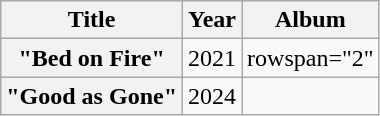<table class="wikitable plainrowheaders" style="text-align:center;">
<tr>
<th scope="col">Title</th>
<th scope="col">Year</th>
<th scope="col">Album</th>
</tr>
<tr>
<th scope="row">"Bed on Fire"<br></th>
<td>2021</td>
<td>rowspan="2" </td>
</tr>
<tr>
<th scope="row">"Good as Gone"<br></th>
<td>2024</td>
</tr>
</table>
